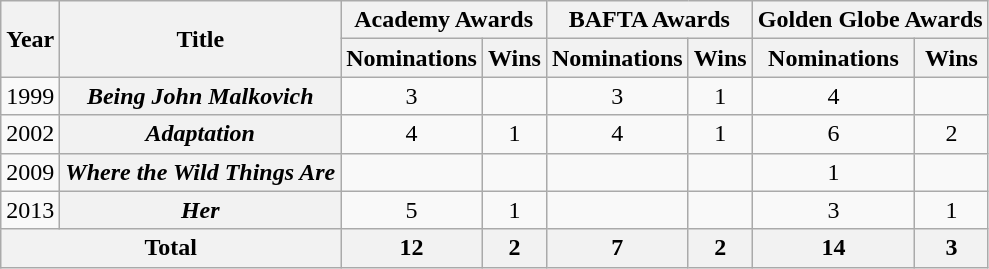<table class="wikitable plainrowheaders">
<tr>
<th scope="col" rowspan="2">Year</th>
<th scope="col" rowspan="2">Title</th>
<th scope="colgroup" colspan="2" style="text-align:center;">Academy Awards</th>
<th scope="colgroup" colspan="2" style="text-align:center;">BAFTA Awards</th>
<th scope="colgroup" colspan="2" style="text-align:center;">Golden Globe Awards</th>
</tr>
<tr>
<th scope="col">Nominations</th>
<th scope="col">Wins</th>
<th scope="col">Nominations</th>
<th scope="col">Wins</th>
<th scope="col">Nominations</th>
<th scope="col">Wins</th>
</tr>
<tr>
<td>1999</td>
<th scope="row"><em>Being John Malkovich</em></th>
<td align=center>3</td>
<td></td>
<td align=center>3</td>
<td align=center>1</td>
<td align=center>4</td>
<td></td>
</tr>
<tr>
<td>2002</td>
<th scope="row"><em>Adaptation</em></th>
<td align=center>4</td>
<td align=center>1</td>
<td align=center>4</td>
<td align=center>1</td>
<td align=center>6</td>
<td align=center>2</td>
</tr>
<tr>
<td>2009</td>
<th scope="row"><em>Where the Wild Things Are</em></th>
<td></td>
<td></td>
<td></td>
<td></td>
<td align=center>1</td>
<td></td>
</tr>
<tr>
<td>2013</td>
<th scope="row"><em>Her</em></th>
<td align=center>5</td>
<td align=center>1</td>
<td></td>
<td></td>
<td align=center>3</td>
<td align=center>1</td>
</tr>
<tr>
<th !scope="row" colspan="2"><strong>Total</strong></th>
<th align=center>12</th>
<th align=center>2</th>
<th align=center>7</th>
<th align=center>2</th>
<th align=center>14</th>
<th align=center>3</th>
</tr>
</table>
